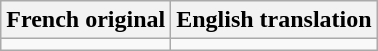<table class="wikitable">
<tr>
<th>French original</th>
<th>English translation</th>
</tr>
<tr style="vertical-align:top; white-space:nowrap;">
<td></td>
<td></td>
</tr>
</table>
